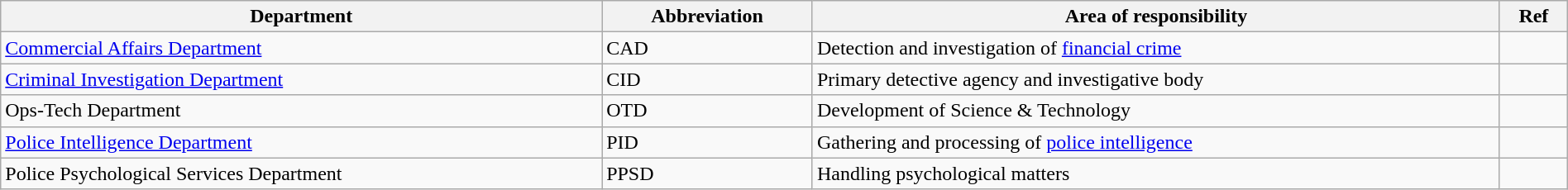<table class="wikitable" style="width: 100%;">
<tr>
<th>Department</th>
<th>Abbreviation</th>
<th>Area of responsibility</th>
<th>Ref</th>
</tr>
<tr>
<td><a href='#'>Commercial Affairs Department</a></td>
<td>CAD</td>
<td>Detection and investigation of <a href='#'>financial crime</a></td>
<td></td>
</tr>
<tr>
<td><a href='#'>Criminal Investigation Department</a></td>
<td>CID</td>
<td>Primary detective agency and investigative body</td>
<td></td>
</tr>
<tr>
<td>Ops-Tech Department</td>
<td>OTD</td>
<td>Development of Science & Technology</td>
<td></td>
</tr>
<tr>
<td><a href='#'>Police Intelligence Department</a></td>
<td>PID</td>
<td>Gathering and processing of <a href='#'>police intelligence</a></td>
<td></td>
</tr>
<tr>
<td>Police Psychological Services Department</td>
<td>PPSD</td>
<td>Handling psychological matters</td>
<td></td>
</tr>
</table>
